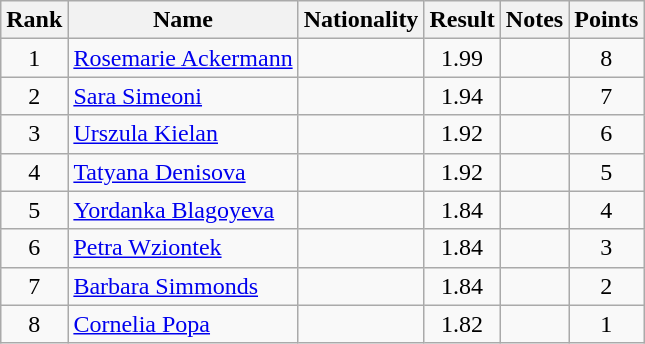<table class="wikitable sortable" style="text-align:center">
<tr>
<th>Rank</th>
<th>Name</th>
<th>Nationality</th>
<th>Result</th>
<th>Notes</th>
<th>Points</th>
</tr>
<tr>
<td>1</td>
<td align=left><a href='#'>Rosemarie Ackermann</a></td>
<td align=left></td>
<td>1.99</td>
<td></td>
<td>8</td>
</tr>
<tr>
<td>2</td>
<td align=left><a href='#'>Sara Simeoni</a></td>
<td align=left></td>
<td>1.94</td>
<td></td>
<td>7</td>
</tr>
<tr>
<td>3</td>
<td align=left><a href='#'>Urszula Kielan</a></td>
<td align=left></td>
<td>1.92</td>
<td></td>
<td>6</td>
</tr>
<tr>
<td>4</td>
<td align=left><a href='#'>Tatyana Denisova</a></td>
<td align=left></td>
<td>1.92</td>
<td></td>
<td>5</td>
</tr>
<tr>
<td>5</td>
<td align=left><a href='#'>Yordanka Blagoyeva</a></td>
<td align=left></td>
<td>1.84</td>
<td></td>
<td>4</td>
</tr>
<tr>
<td>6</td>
<td align=left><a href='#'>Petra Wziontek</a></td>
<td align=left></td>
<td>1.84</td>
<td></td>
<td>3</td>
</tr>
<tr>
<td>7</td>
<td align=left><a href='#'>Barbara Simmonds</a></td>
<td align=left></td>
<td>1.84</td>
<td></td>
<td>2</td>
</tr>
<tr>
<td>8</td>
<td align=left><a href='#'>Cornelia Popa</a></td>
<td align=left></td>
<td>1.82</td>
<td></td>
<td>1</td>
</tr>
</table>
